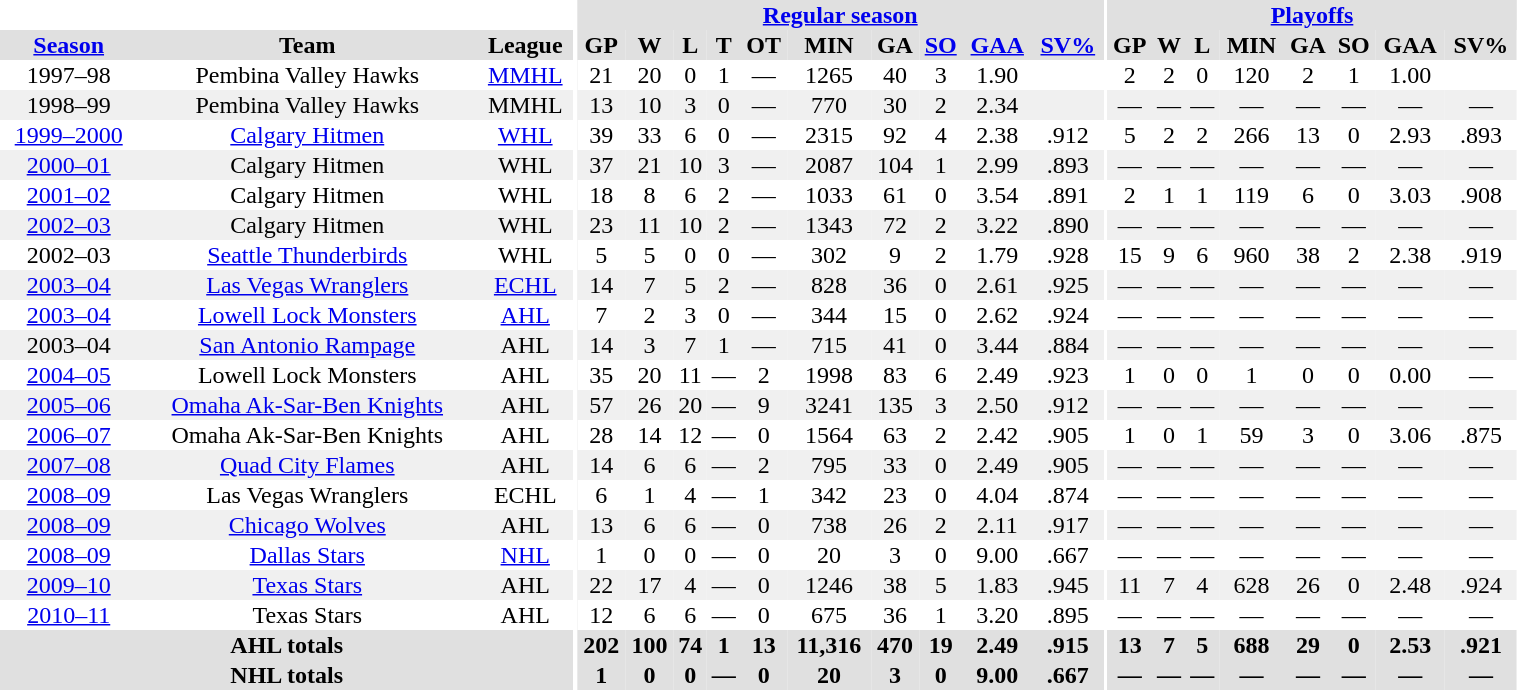<table border="0" cellpadding="1" cellspacing="0" style="text-align:center; width:80%">
<tr ALIGN="center" bgcolor="#e0e0e0">
<th align="center" colspan="3" bgcolor="#ffffff"></th>
<th align="center" rowspan="99" bgcolor="#ffffff"></th>
<th align="center" colspan="10" bgcolor="#e0e0e0"><a href='#'>Regular season</a></th>
<th align="center" rowspan="99" bgcolor="#ffffff"></th>
<th align="center" colspan="8" bgcolor="#e0e0e0"><a href='#'>Playoffs</a></th>
</tr>
<tr ALIGN="center" bgcolor="#e0e0e0">
<th><a href='#'>Season</a></th>
<th>Team</th>
<th>League</th>
<th>GP</th>
<th>W</th>
<th>L</th>
<th>T</th>
<th>OT</th>
<th>MIN</th>
<th>GA</th>
<th><a href='#'>SO</a></th>
<th><a href='#'>GAA</a></th>
<th><a href='#'>SV%</a></th>
<th>GP</th>
<th>W</th>
<th>L</th>
<th>MIN</th>
<th>GA</th>
<th>SO</th>
<th>GAA</th>
<th>SV%</th>
</tr>
<tr>
<td>1997–98</td>
<td>Pembina Valley Hawks</td>
<td><a href='#'>MMHL</a></td>
<td>21</td>
<td>20</td>
<td>0</td>
<td>1</td>
<td>—</td>
<td>1265</td>
<td>40</td>
<td>3</td>
<td>1.90</td>
<td></td>
<td>2</td>
<td>2</td>
<td>0</td>
<td>120</td>
<td>2</td>
<td>1</td>
<td>1.00</td>
<td></td>
</tr>
<tr bgcolor="#f0f0f0">
<td>1998–99</td>
<td>Pembina Valley Hawks</td>
<td>MMHL</td>
<td>13</td>
<td>10</td>
<td>3</td>
<td>0</td>
<td>—</td>
<td>770</td>
<td>30</td>
<td>2</td>
<td>2.34</td>
<td></td>
<td>—</td>
<td>—</td>
<td>—</td>
<td>—</td>
<td>—</td>
<td>—</td>
<td>—</td>
<td>—</td>
</tr>
<tr>
<td><a href='#'>1999–2000</a></td>
<td><a href='#'>Calgary Hitmen</a></td>
<td><a href='#'>WHL</a></td>
<td>39</td>
<td>33</td>
<td>6</td>
<td>0</td>
<td>—</td>
<td>2315</td>
<td>92</td>
<td>4</td>
<td>2.38</td>
<td>.912</td>
<td>5</td>
<td>2</td>
<td>2</td>
<td>266</td>
<td>13</td>
<td>0</td>
<td>2.93</td>
<td>.893</td>
</tr>
<tr bgcolor="#f0f0f0">
<td><a href='#'>2000–01</a></td>
<td>Calgary Hitmen</td>
<td>WHL</td>
<td>37</td>
<td>21</td>
<td>10</td>
<td>3</td>
<td>—</td>
<td>2087</td>
<td>104</td>
<td>1</td>
<td>2.99</td>
<td>.893</td>
<td>—</td>
<td>—</td>
<td>—</td>
<td>—</td>
<td>—</td>
<td>—</td>
<td>—</td>
<td>—</td>
</tr>
<tr>
<td><a href='#'>2001–02</a></td>
<td>Calgary Hitmen</td>
<td>WHL</td>
<td>18</td>
<td>8</td>
<td>6</td>
<td>2</td>
<td>—</td>
<td>1033</td>
<td>61</td>
<td>0</td>
<td>3.54</td>
<td>.891</td>
<td>2</td>
<td>1</td>
<td>1</td>
<td>119</td>
<td>6</td>
<td>0</td>
<td>3.03</td>
<td>.908</td>
</tr>
<tr bgcolor="#f0f0f0">
<td><a href='#'>2002–03</a></td>
<td>Calgary Hitmen</td>
<td>WHL</td>
<td>23</td>
<td>11</td>
<td>10</td>
<td>2</td>
<td>—</td>
<td>1343</td>
<td>72</td>
<td>2</td>
<td>3.22</td>
<td>.890</td>
<td>—</td>
<td>—</td>
<td>—</td>
<td>—</td>
<td>—</td>
<td>—</td>
<td>—</td>
<td>—</td>
</tr>
<tr>
<td>2002–03</td>
<td><a href='#'>Seattle Thunderbirds</a></td>
<td>WHL</td>
<td>5</td>
<td>5</td>
<td>0</td>
<td>0</td>
<td>—</td>
<td>302</td>
<td>9</td>
<td>2</td>
<td>1.79</td>
<td>.928</td>
<td>15</td>
<td>9</td>
<td>6</td>
<td>960</td>
<td>38</td>
<td>2</td>
<td>2.38</td>
<td>.919</td>
</tr>
<tr bgcolor="#f0f0f0">
<td><a href='#'>2003–04</a></td>
<td><a href='#'>Las Vegas Wranglers</a></td>
<td><a href='#'>ECHL</a></td>
<td>14</td>
<td>7</td>
<td>5</td>
<td>2</td>
<td>—</td>
<td>828</td>
<td>36</td>
<td>0</td>
<td>2.61</td>
<td>.925</td>
<td>—</td>
<td>—</td>
<td>—</td>
<td>—</td>
<td>—</td>
<td>—</td>
<td>—</td>
<td>—</td>
</tr>
<tr>
<td><a href='#'>2003–04</a></td>
<td><a href='#'>Lowell Lock Monsters</a></td>
<td><a href='#'>AHL</a></td>
<td>7</td>
<td>2</td>
<td>3</td>
<td>0</td>
<td>—</td>
<td>344</td>
<td>15</td>
<td>0</td>
<td>2.62</td>
<td>.924</td>
<td>—</td>
<td>—</td>
<td>—</td>
<td>—</td>
<td>—</td>
<td>—</td>
<td>—</td>
<td>—</td>
</tr>
<tr bgcolor="#f0f0f0">
<td>2003–04</td>
<td><a href='#'>San Antonio Rampage</a></td>
<td>AHL</td>
<td>14</td>
<td>3</td>
<td>7</td>
<td>1</td>
<td>—</td>
<td>715</td>
<td>41</td>
<td>0</td>
<td>3.44</td>
<td>.884</td>
<td>—</td>
<td>—</td>
<td>—</td>
<td>—</td>
<td>—</td>
<td>—</td>
<td>—</td>
<td>—</td>
</tr>
<tr>
<td><a href='#'>2004–05</a></td>
<td>Lowell Lock Monsters</td>
<td>AHL</td>
<td>35</td>
<td>20</td>
<td>11</td>
<td>—</td>
<td>2</td>
<td>1998</td>
<td>83</td>
<td>6</td>
<td>2.49</td>
<td>.923</td>
<td>1</td>
<td>0</td>
<td>0</td>
<td>1</td>
<td>0</td>
<td>0</td>
<td>0.00</td>
<td>—</td>
</tr>
<tr bgcolor="#f0f0f0">
<td><a href='#'>2005–06</a></td>
<td><a href='#'>Omaha Ak-Sar-Ben Knights</a></td>
<td>AHL</td>
<td>57</td>
<td>26</td>
<td>20</td>
<td>—</td>
<td>9</td>
<td>3241</td>
<td>135</td>
<td>3</td>
<td>2.50</td>
<td>.912</td>
<td>—</td>
<td>—</td>
<td>—</td>
<td>—</td>
<td>—</td>
<td>—</td>
<td>—</td>
<td>—</td>
</tr>
<tr>
<td><a href='#'>2006–07</a></td>
<td>Omaha Ak-Sar-Ben Knights</td>
<td>AHL</td>
<td>28</td>
<td>14</td>
<td>12</td>
<td>—</td>
<td>0</td>
<td>1564</td>
<td>63</td>
<td>2</td>
<td>2.42</td>
<td>.905</td>
<td>1</td>
<td>0</td>
<td>1</td>
<td>59</td>
<td>3</td>
<td>0</td>
<td>3.06</td>
<td>.875</td>
</tr>
<tr bgcolor="#f0f0f0">
<td><a href='#'>2007–08</a></td>
<td><a href='#'>Quad City Flames</a></td>
<td>AHL</td>
<td>14</td>
<td>6</td>
<td>6</td>
<td>—</td>
<td>2</td>
<td>795</td>
<td>33</td>
<td>0</td>
<td>2.49</td>
<td>.905</td>
<td>—</td>
<td>—</td>
<td>—</td>
<td>—</td>
<td>—</td>
<td>—</td>
<td>—</td>
<td>—</td>
</tr>
<tr>
<td><a href='#'>2008–09</a></td>
<td>Las Vegas Wranglers</td>
<td>ECHL</td>
<td>6</td>
<td>1</td>
<td>4</td>
<td>—</td>
<td>1</td>
<td>342</td>
<td>23</td>
<td>0</td>
<td>4.04</td>
<td>.874</td>
<td>—</td>
<td>—</td>
<td>—</td>
<td>—</td>
<td>—</td>
<td>—</td>
<td>—</td>
<td>—</td>
</tr>
<tr bgcolor="#f0f0f0">
<td><a href='#'>2008–09</a></td>
<td><a href='#'>Chicago Wolves</a></td>
<td>AHL</td>
<td>13</td>
<td>6</td>
<td>6</td>
<td>—</td>
<td>0</td>
<td>738</td>
<td>26</td>
<td>2</td>
<td>2.11</td>
<td>.917</td>
<td>—</td>
<td>—</td>
<td>—</td>
<td>—</td>
<td>—</td>
<td>—</td>
<td>—</td>
<td>—</td>
</tr>
<tr>
<td><a href='#'>2008–09</a></td>
<td><a href='#'>Dallas Stars</a></td>
<td><a href='#'>NHL</a></td>
<td>1</td>
<td>0</td>
<td>0</td>
<td>—</td>
<td>0</td>
<td>20</td>
<td>3</td>
<td>0</td>
<td>9.00</td>
<td>.667</td>
<td>—</td>
<td>—</td>
<td>—</td>
<td>—</td>
<td>—</td>
<td>—</td>
<td>—</td>
<td>—</td>
</tr>
<tr bgcolor="#f0f0f0">
<td><a href='#'>2009–10</a></td>
<td><a href='#'>Texas Stars</a></td>
<td>AHL</td>
<td>22</td>
<td>17</td>
<td>4</td>
<td>—</td>
<td>0</td>
<td>1246</td>
<td>38</td>
<td>5</td>
<td>1.83</td>
<td>.945</td>
<td>11</td>
<td>7</td>
<td>4</td>
<td>628</td>
<td>26</td>
<td>0</td>
<td>2.48</td>
<td>.924</td>
</tr>
<tr>
<td><a href='#'>2010–11</a></td>
<td>Texas Stars</td>
<td>AHL</td>
<td>12</td>
<td>6</td>
<td>6</td>
<td>—</td>
<td>0</td>
<td>675</td>
<td>36</td>
<td>1</td>
<td>3.20</td>
<td>.895</td>
<td>—</td>
<td>—</td>
<td>—</td>
<td>—</td>
<td>—</td>
<td>—</td>
<td>—</td>
<td>—</td>
</tr>
<tr bgcolor="#e0e0e0">
<th colspan=3>AHL totals</th>
<th>202</th>
<th>100</th>
<th>74</th>
<th>1</th>
<th>13</th>
<th>11,316</th>
<th>470</th>
<th>19</th>
<th>2.49</th>
<th>.915</th>
<th>13</th>
<th>7</th>
<th>5</th>
<th>688</th>
<th>29</th>
<th>0</th>
<th>2.53</th>
<th>.921</th>
</tr>
<tr bgcolor="#e0e0e0">
<th colspan=3>NHL totals</th>
<th>1</th>
<th>0</th>
<th>0</th>
<th>—</th>
<th>0</th>
<th>20</th>
<th>3</th>
<th>0</th>
<th>9.00</th>
<th>.667</th>
<th>—</th>
<th>—</th>
<th>—</th>
<th>—</th>
<th>—</th>
<th>—</th>
<th>—</th>
<th>—</th>
</tr>
</table>
